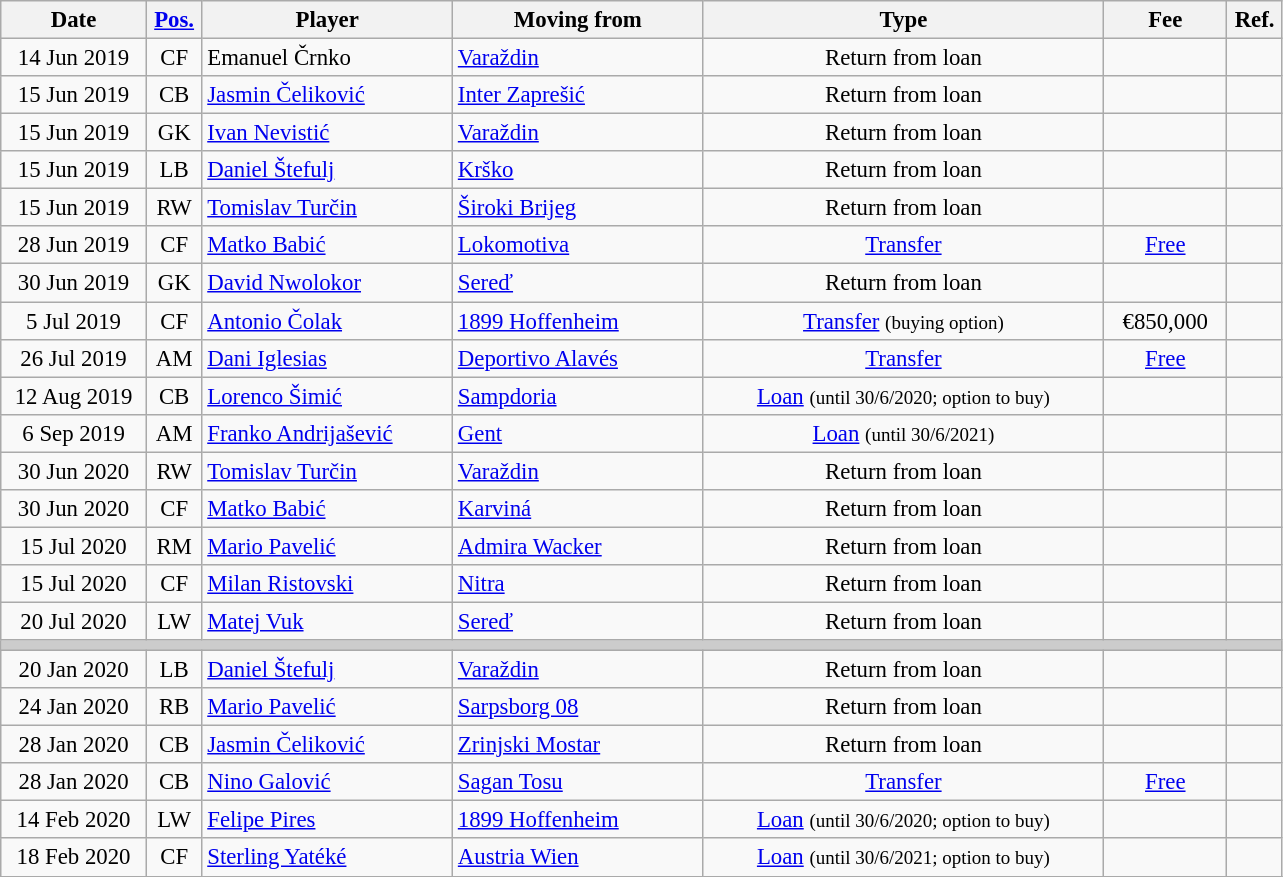<table class="wikitable" style="font-size: 95%; text-align: center;">
<tr>
<th width=90>Date</th>
<th width=30><a href='#'>Pos.</a></th>
<th width=160>Player</th>
<th width=160>Moving from</th>
<th width=260>Type</th>
<th width=75>Fee</th>
<th width=30>Ref.</th>
</tr>
<tr>
<td>14 Jun 2019</td>
<td>CF</td>
<td style="text-align:left;"> Emanuel Črnko</td>
<td style="text-align:left;"> <a href='#'>Varaždin</a></td>
<td>Return from loan</td>
<td></td>
<td></td>
</tr>
<tr>
<td>15 Jun 2019</td>
<td>CB</td>
<td style="text-align:left;"> <a href='#'>Jasmin Čeliković</a></td>
<td style="text-align:left;"> <a href='#'>Inter Zaprešić</a></td>
<td>Return from loan</td>
<td></td>
<td></td>
</tr>
<tr>
<td>15 Jun 2019</td>
<td>GK</td>
<td style="text-align:left;"> <a href='#'>Ivan Nevistić</a></td>
<td style="text-align:left;"> <a href='#'>Varaždin</a></td>
<td>Return from loan</td>
<td></td>
<td></td>
</tr>
<tr>
<td>15 Jun 2019</td>
<td>LB</td>
<td style="text-align:left;"> <a href='#'>Daniel Štefulj</a></td>
<td style="text-align:left;"> <a href='#'>Krško</a></td>
<td>Return from loan</td>
<td></td>
<td></td>
</tr>
<tr>
<td>15 Jun 2019</td>
<td>RW</td>
<td style="text-align:left;"> <a href='#'>Tomislav Turčin</a></td>
<td style="text-align:left;"> <a href='#'>Široki Brijeg</a></td>
<td>Return from loan</td>
<td></td>
<td></td>
</tr>
<tr>
<td>28 Jun 2019</td>
<td>CF</td>
<td style="text-align:left;"> <a href='#'>Matko Babić</a></td>
<td style="text-align:left;"> <a href='#'>Lokomotiva</a></td>
<td><a href='#'>Transfer</a></td>
<td><a href='#'>Free</a></td>
<td></td>
</tr>
<tr>
<td>30 Jun 2019</td>
<td>GK</td>
<td style="text-align:left;"> <a href='#'>David Nwolokor</a></td>
<td style="text-align:left;"> <a href='#'>Sereď</a></td>
<td>Return from loan</td>
<td></td>
<td></td>
</tr>
<tr>
<td>5 Jul 2019</td>
<td>CF</td>
<td style="text-align:left;"> <a href='#'>Antonio Čolak</a></td>
<td style="text-align:left;"> <a href='#'>1899 Hoffenheim</a></td>
<td><a href='#'>Transfer</a> <small>(buying option)</small></td>
<td>€850,000</td>
<td></td>
</tr>
<tr>
<td>26 Jul 2019</td>
<td>AM</td>
<td style="text-align:left;"> <a href='#'>Dani Iglesias</a></td>
<td style="text-align:left;"> <a href='#'>Deportivo Alavés</a></td>
<td><a href='#'>Transfer</a></td>
<td><a href='#'>Free</a></td>
<td></td>
</tr>
<tr>
<td>12 Aug 2019</td>
<td>CB</td>
<td style="text-align:left;"> <a href='#'>Lorenco Šimić</a></td>
<td style="text-align:left;"> <a href='#'>Sampdoria</a></td>
<td><a href='#'>Loan</a> <small>(until 30/6/2020; option to buy)</small></td>
<td></td>
<td></td>
</tr>
<tr>
<td>6 Sep 2019</td>
<td>AM</td>
<td style="text-align:left;"> <a href='#'>Franko Andrijašević</a></td>
<td style="text-align:left;"> <a href='#'>Gent</a></td>
<td><a href='#'>Loan</a> <small>(until 30/6/2021)</small></td>
<td></td>
<td></td>
</tr>
<tr>
<td>30 Jun 2020</td>
<td>RW</td>
<td style="text-align:left;"> <a href='#'>Tomislav Turčin</a></td>
<td style="text-align:left;"> <a href='#'>Varaždin</a></td>
<td>Return from loan</td>
<td></td>
<td></td>
</tr>
<tr>
<td>30 Jun 2020</td>
<td>CF</td>
<td style="text-align:left;"> <a href='#'>Matko Babić</a></td>
<td style="text-align:left;"> <a href='#'>Karviná</a></td>
<td>Return from loan</td>
<td></td>
<td></td>
</tr>
<tr>
<td>15 Jul 2020</td>
<td>RM</td>
<td style="text-align:left;"> <a href='#'>Mario Pavelić</a></td>
<td style="text-align:left;"> <a href='#'>Admira Wacker</a></td>
<td>Return from loan</td>
<td></td>
<td></td>
</tr>
<tr>
<td>15 Jul 2020</td>
<td>CF</td>
<td style="text-align:left;"> <a href='#'>Milan Ristovski</a></td>
<td style="text-align:left;"> <a href='#'>Nitra</a></td>
<td>Return from loan</td>
<td></td>
<td></td>
</tr>
<tr>
<td>20 Jul 2020</td>
<td>LW</td>
<td style="text-align:left;"> <a href='#'>Matej Vuk</a></td>
<td style="text-align:left;"> <a href='#'>Sereď</a></td>
<td>Return from loan</td>
<td></td>
<td></td>
</tr>
<tr style="color:#CCCCCC;background-color:#CCCCCC">
<td colspan="7"></td>
</tr>
<tr>
<td>20 Jan 2020</td>
<td>LB</td>
<td style="text-align:left;"> <a href='#'>Daniel Štefulj</a></td>
<td style="text-align:left;"> <a href='#'>Varaždin</a></td>
<td>Return from loan</td>
<td></td>
<td></td>
</tr>
<tr>
<td>24 Jan 2020</td>
<td>RB</td>
<td style="text-align:left;"> <a href='#'>Mario Pavelić</a></td>
<td style="text-align:left;"> <a href='#'>Sarpsborg 08</a></td>
<td>Return from loan</td>
<td></td>
<td></td>
</tr>
<tr>
<td>28 Jan 2020</td>
<td>CB</td>
<td style="text-align:left;"> <a href='#'>Jasmin Čeliković</a></td>
<td style="text-align:left;"> <a href='#'>Zrinjski Mostar</a></td>
<td>Return from loan</td>
<td></td>
<td></td>
</tr>
<tr>
<td>28 Jan 2020</td>
<td>CB</td>
<td style="text-align:left;"> <a href='#'>Nino Galović</a></td>
<td style="text-align:left;"> <a href='#'>Sagan Tosu</a></td>
<td><a href='#'>Transfer</a></td>
<td><a href='#'>Free</a></td>
<td></td>
</tr>
<tr>
<td>14 Feb 2020</td>
<td>LW</td>
<td style="text-align:left;"> <a href='#'>Felipe Pires</a></td>
<td style="text-align:left;"> <a href='#'>1899 Hoffenheim</a></td>
<td><a href='#'>Loan</a> <small>(until 30/6/2020; option to buy)</small></td>
<td></td>
<td></td>
</tr>
<tr>
<td>18 Feb 2020</td>
<td>CF</td>
<td style="text-align:left;"> <a href='#'>Sterling Yatéké</a></td>
<td style="text-align:left;"> <a href='#'>Austria Wien</a></td>
<td><a href='#'>Loan</a> <small>(until 30/6/2021; option to buy)</small></td>
<td></td>
<td></td>
</tr>
<tr>
</tr>
</table>
